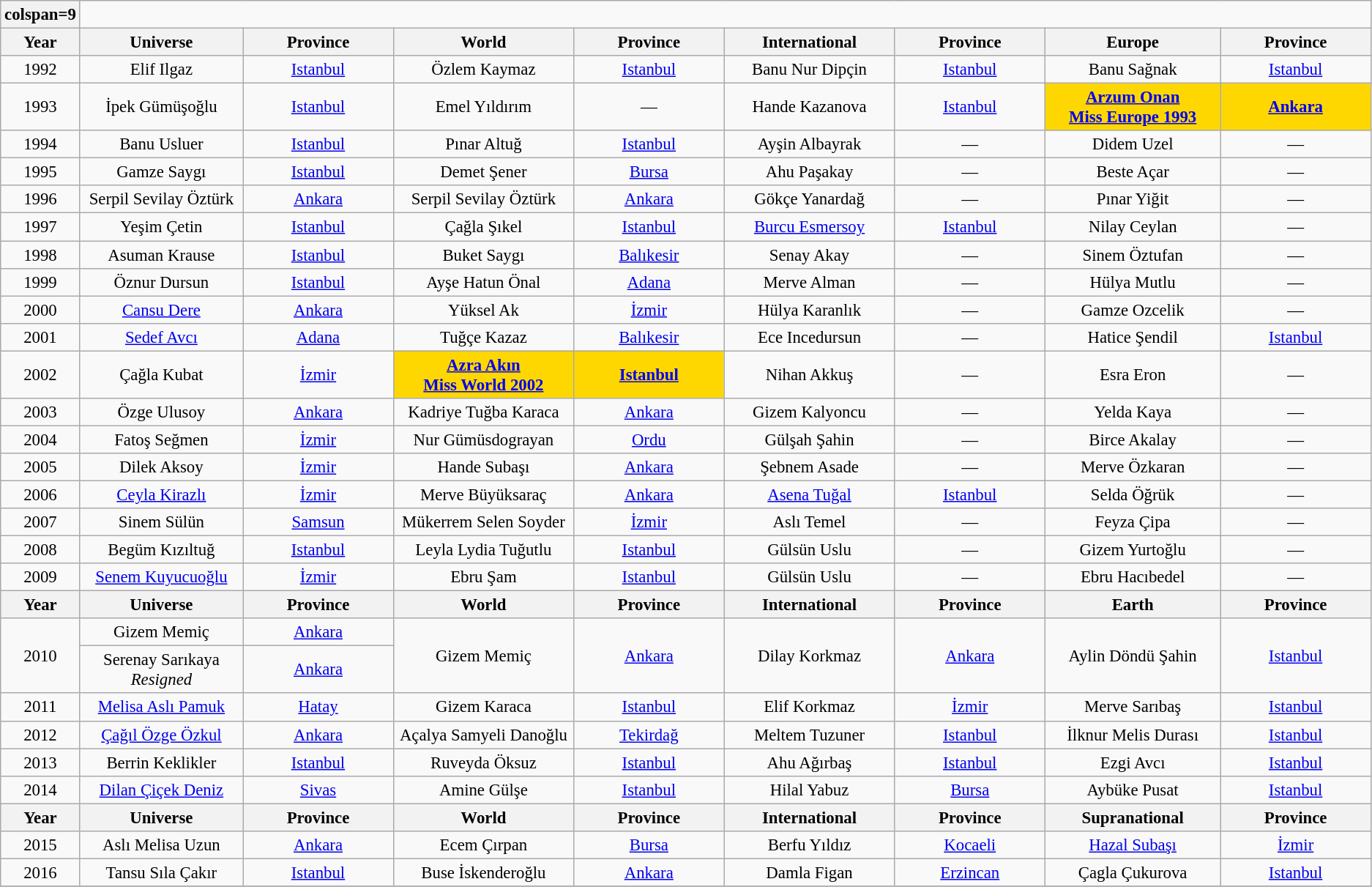<table class="wikitable sortable" style="font-size: 95%; text-align:center">
<tr>
<th>colspan=9 </th>
</tr>
<tr>
<th width="60">Year</th>
<th width="250">Universe</th>
<th width="250">Province</th>
<th width="250">World</th>
<th width="250">Province</th>
<th width="250">International</th>
<th width="250">Province</th>
<th width="250">Europe</th>
<th width="250">Province</th>
</tr>
<tr>
<td>1992</td>
<td>Elif Ilgaz</td>
<td><a href='#'>Istanbul</a></td>
<td>Özlem Kaymaz</td>
<td><a href='#'>Istanbul</a></td>
<td>Banu Nur Dipçin</td>
<td><a href='#'>Istanbul</a></td>
<td>Banu Sağnak</td>
<td><a href='#'>Istanbul</a></td>
</tr>
<tr>
<td>1993</td>
<td>İpek Gümüşoğlu</td>
<td><a href='#'>Istanbul</a></td>
<td>Emel Yıldırım</td>
<td>—</td>
<td>Hande Kazanova</td>
<td><a href='#'>Istanbul</a></td>
<td style="background:gold; font-weight: bold"><a href='#'>Arzum Onan</a><br><a href='#'>Miss Europe 1993</a></td>
<td style="background:gold; font-weight: bold"><a href='#'>Ankara</a></td>
</tr>
<tr>
<td>1994</td>
<td>Banu Usluer</td>
<td><a href='#'>Istanbul</a></td>
<td>Pınar Altuğ</td>
<td><a href='#'>Istanbul</a></td>
<td>Ayşin Albayrak</td>
<td>—</td>
<td>Didem Uzel</td>
<td>—</td>
</tr>
<tr>
<td>1995</td>
<td>Gamze Saygı</td>
<td><a href='#'>Istanbul</a></td>
<td>Demet Şener</td>
<td><a href='#'>Bursa</a></td>
<td>Ahu Paşakay</td>
<td>—</td>
<td>Beste Açar</td>
<td>—</td>
</tr>
<tr>
<td>1996</td>
<td>Serpil Sevilay Öztürk</td>
<td><a href='#'>Ankara</a></td>
<td>Serpil Sevilay Öztürk</td>
<td><a href='#'>Ankara</a></td>
<td>Gökçe Yanardağ</td>
<td>—</td>
<td>Pınar Yiğit</td>
<td>—</td>
</tr>
<tr>
<td>1997</td>
<td>Yeşim Çetin</td>
<td><a href='#'>Istanbul</a></td>
<td>Çağla Şıkel</td>
<td><a href='#'>Istanbul</a></td>
<td><a href='#'>Burcu Esmersoy</a></td>
<td><a href='#'>Istanbul</a></td>
<td>Nilay Ceylan</td>
<td>—</td>
</tr>
<tr>
<td>1998</td>
<td>Asuman Krause</td>
<td><a href='#'>Istanbul</a></td>
<td>Buket Saygı</td>
<td><a href='#'>Balıkesir</a></td>
<td>Senay Akay</td>
<td>—</td>
<td>Sinem Öztufan</td>
<td>—</td>
</tr>
<tr>
<td>1999</td>
<td>Öznur Dursun</td>
<td><a href='#'>Istanbul</a></td>
<td>Ayşe Hatun Önal</td>
<td><a href='#'>Adana</a></td>
<td>Merve Alman</td>
<td>—</td>
<td>Hülya Mutlu</td>
<td>—</td>
</tr>
<tr>
<td>2000</td>
<td><a href='#'>Cansu Dere</a></td>
<td><a href='#'>Ankara</a></td>
<td>Yüksel Ak</td>
<td><a href='#'>İzmir</a></td>
<td>Hülya Karanlık</td>
<td>—</td>
<td>Gamze Ozcelik</td>
<td>—</td>
</tr>
<tr>
<td>2001</td>
<td><a href='#'>Sedef Avcı</a></td>
<td><a href='#'>Adana</a></td>
<td>Tuğçe Kazaz</td>
<td><a href='#'>Balıkesir</a></td>
<td>Ece Incedursun</td>
<td>—</td>
<td>Hatice Şendil</td>
<td><a href='#'>Istanbul</a></td>
</tr>
<tr>
<td>2002</td>
<td>Çağla Kubat</td>
<td><a href='#'>İzmir</a></td>
<td style="background:gold; font-weight: bold"><a href='#'>Azra Akın</a><br><a href='#'>Miss World 2002</a></td>
<td style="background:gold; font-weight: bold"><a href='#'>Istanbul</a></td>
<td>Nihan Akkuş</td>
<td>—</td>
<td>Esra Eron</td>
<td>—</td>
</tr>
<tr>
<td>2003</td>
<td>Özge Ulusoy</td>
<td><a href='#'>Ankara</a></td>
<td>Kadriye Tuğba Karaca</td>
<td><a href='#'>Ankara</a></td>
<td>Gizem Kalyoncu</td>
<td>—</td>
<td>Yelda Kaya</td>
<td>—</td>
</tr>
<tr>
<td>2004</td>
<td>Fatoş Seğmen</td>
<td><a href='#'>İzmir</a></td>
<td>Nur Gümüsdograyan</td>
<td><a href='#'>Ordu</a></td>
<td>Gülşah Şahin</td>
<td>—</td>
<td>Birce Akalay</td>
<td>—</td>
</tr>
<tr>
<td>2005</td>
<td>Dilek Aksoy</td>
<td><a href='#'>İzmir</a></td>
<td>Hande Subaşı</td>
<td><a href='#'>Ankara</a></td>
<td>Şebnem Asade</td>
<td>—</td>
<td>Merve Özkaran</td>
<td>—</td>
</tr>
<tr>
<td>2006</td>
<td><a href='#'>Ceyla Kirazlı</a></td>
<td><a href='#'>İzmir</a></td>
<td>Merve Büyüksaraç</td>
<td><a href='#'>Ankara</a></td>
<td><a href='#'>Asena Tuğal</a></td>
<td><a href='#'>Istanbul</a></td>
<td>Selda Öğrük</td>
<td>—</td>
</tr>
<tr>
<td>2007</td>
<td>Sinem Sülün</td>
<td><a href='#'>Samsun</a></td>
<td>Mükerrem Selen Soyder</td>
<td><a href='#'>İzmir</a></td>
<td>Aslı Temel</td>
<td>—</td>
<td>Feyza Çipa</td>
<td>—</td>
</tr>
<tr>
<td>2008</td>
<td>Begüm Kızıltuğ</td>
<td><a href='#'>Istanbul</a></td>
<td>Leyla Lydia Tuğutlu</td>
<td><a href='#'>Istanbul</a></td>
<td>Gülsün Uslu</td>
<td>—</td>
<td>Gizem Yurtoğlu</td>
<td>—</td>
</tr>
<tr>
<td>2009</td>
<td><a href='#'>Senem Kuyucuoğlu</a></td>
<td><a href='#'>İzmir</a></td>
<td>Ebru Şam</td>
<td><a href='#'>Istanbul</a></td>
<td>Gülsün Uslu</td>
<td>—</td>
<td>Ebru Hacıbedel</td>
<td>—</td>
</tr>
<tr>
<th width="60">Year</th>
<th width="250">Universe</th>
<th width="250">Province</th>
<th width="250">World</th>
<th width="250">Province</th>
<th width="250">International</th>
<th width="250">Province</th>
<th width="250">Earth</th>
<th width="250">Province</th>
</tr>
<tr>
<td rowspan=2>2010</td>
<td>Gizem Memiç</td>
<td><a href='#'>Ankara</a></td>
<td rowspan=2>Gizem Memiç</td>
<td rowspan=2><a href='#'>Ankara</a></td>
<td rowspan=2>Dilay Korkmaz</td>
<td rowspan=2><a href='#'>Ankara</a></td>
<td rowspan=2>Aylin Döndü Şahin</td>
<td rowspan=2><a href='#'>Istanbul</a></td>
</tr>
<tr>
<td>Serenay Sarıkaya<br><em>Resigned</em></td>
<td><a href='#'>Ankara</a></td>
</tr>
<tr>
<td>2011</td>
<td><a href='#'>Melisa Aslı Pamuk</a></td>
<td><a href='#'>Hatay</a></td>
<td>Gizem Karaca</td>
<td><a href='#'>Istanbul</a></td>
<td>Elif Korkmaz</td>
<td><a href='#'>İzmir</a></td>
<td>Merve Sarıbaş</td>
<td><a href='#'>Istanbul</a></td>
</tr>
<tr>
<td>2012</td>
<td><a href='#'>Çağıl Özge Özkul</a></td>
<td><a href='#'>Ankara</a></td>
<td>Açalya Samyeli Danoğlu</td>
<td><a href='#'>Tekirdağ</a></td>
<td>Meltem Tuzuner</td>
<td><a href='#'>Istanbul</a></td>
<td>İlknur Melis Durası</td>
<td><a href='#'>Istanbul</a></td>
</tr>
<tr>
<td>2013</td>
<td>Berrin Keklikler</td>
<td><a href='#'>Istanbul</a></td>
<td>Ruveyda Öksuz</td>
<td><a href='#'>Istanbul</a></td>
<td>Ahu Ağırbaş</td>
<td><a href='#'>Istanbul</a></td>
<td>Ezgi Avcı</td>
<td><a href='#'>Istanbul</a></td>
</tr>
<tr>
<td>2014</td>
<td><a href='#'>Dilan Çiçek Deniz</a></td>
<td><a href='#'>Sivas</a></td>
<td>Amine Gülşe</td>
<td><a href='#'>Istanbul</a></td>
<td>Hilal Yabuz</td>
<td><a href='#'>Bursa</a></td>
<td>Aybüke Pusat</td>
<td><a href='#'>Istanbul</a></td>
</tr>
<tr>
<th width="60">Year</th>
<th width="250">Universe</th>
<th width="250">Province</th>
<th width="250">World</th>
<th width="250">Province</th>
<th width="250">International</th>
<th width="250">Province</th>
<th width="250">Supranational</th>
<th width="250">Province</th>
</tr>
<tr>
<td>2015</td>
<td>Aslı Melisa Uzun</td>
<td><a href='#'>Ankara</a></td>
<td>Ecem Çırpan</td>
<td><a href='#'>Bursa</a></td>
<td>Berfu Yıldız</td>
<td><a href='#'>Kocaeli</a></td>
<td><a href='#'>Hazal Subaşı</a></td>
<td><a href='#'>İzmir</a></td>
</tr>
<tr>
<td>2016</td>
<td>Tansu Sıla Çakır</td>
<td><a href='#'>Istanbul</a></td>
<td>Buse İskenderoğlu</td>
<td><a href='#'>Ankara</a></td>
<td>Damla Figan</td>
<td><a href='#'>Erzincan</a></td>
<td>Çagla Çukurova</td>
<td><a href='#'>Istanbul</a></td>
</tr>
<tr>
</tr>
</table>
